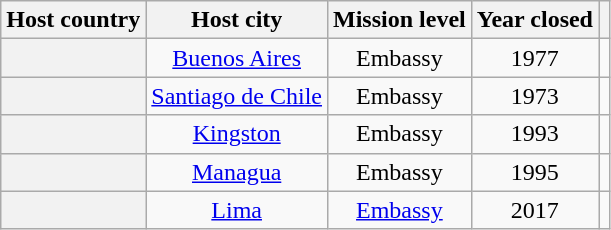<table class="wikitable plainrowheaders" style="text-align:center;">
<tr>
<th scope="col">Host country</th>
<th scope="col">Host city</th>
<th scope="col">Mission level</th>
<th scope="col">Year closed</th>
<th scope="col"></th>
</tr>
<tr>
<th scope="row"></th>
<td style="text-align:center;"><a href='#'>Buenos Aires</a></td>
<td style="text-align:center;">Embassy</td>
<td style="text-align:center;">1977</td>
<td style="text-align:center;"></td>
</tr>
<tr>
<th scope="row"></th>
<td style="text-align:center;"><a href='#'>Santiago de Chile</a></td>
<td style="text-align:center;">Embassy</td>
<td style="text-align:center;">1973</td>
<td style="text-align:center;"></td>
</tr>
<tr>
<th scope="row"></th>
<td><a href='#'>Kingston</a></td>
<td>Embassy</td>
<td>1993</td>
<td></td>
</tr>
<tr>
<th scope="row"></th>
<td><a href='#'>Managua</a></td>
<td>Embassy</td>
<td>1995</td>
<td></td>
</tr>
<tr>
<th scope="row"></th>
<td><a href='#'>Lima</a></td>
<td><a href='#'>Embassy</a></td>
<td>2017</td>
<td></td>
</tr>
</table>
